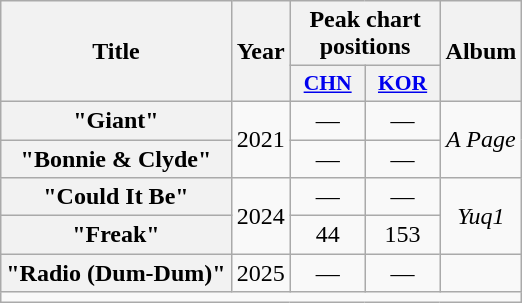<table class="wikitable plainrowheaders" style="text-align:center">
<tr>
<th rowspan="2" scope="col">Title</th>
<th rowspan="2" scope="col">Year</th>
<th colspan="2">Peak chart positions</th>
<th rowspan="2" scope="col">Album</th>
</tr>
<tr>
<th scope="col" style="width:3em; font-size:90%"><a href='#'>CHN</a><br></th>
<th scope="col" style="width:3em; font-size:90%"><a href='#'>KOR</a><br></th>
</tr>
<tr>
<th scope="row">"Giant"</th>
<td rowspan="2">2021</td>
<td>—</td>
<td>—</td>
<td rowspan="2"><em>A Page</em></td>
</tr>
<tr>
<th scope="row">"Bonnie & Clyde"</th>
<td>—</td>
<td>—</td>
</tr>
<tr>
<th scope="row">"Could It Be"</th>
<td rowspan="2">2024</td>
<td>—</td>
<td>—</td>
<td rowspan="2"><em>Yuq1</em></td>
</tr>
<tr>
<th scope="row">"Freak"</th>
<td>44</td>
<td>153</td>
</tr>
<tr>
<th scope="row">"Radio (Dum-Dum)"</th>
<td>2025</td>
<td>—</td>
<td>—</td>
<td></td>
</tr>
<tr>
<td colspan="8"></td>
</tr>
</table>
